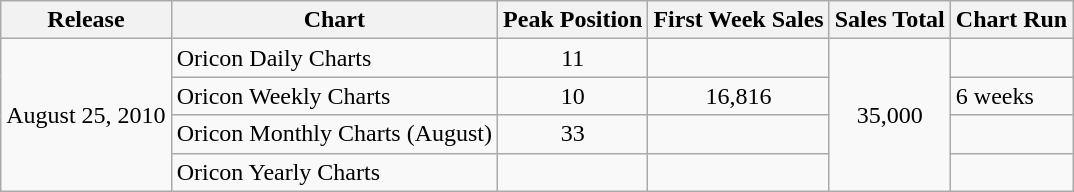<table class="wikitable">
<tr>
<th>Release</th>
<th>Chart</th>
<th>Peak Position</th>
<th>First Week Sales</th>
<th>Sales Total</th>
<th>Chart Run</th>
</tr>
<tr>
<td rowspan="4">August 25, 2010</td>
<td>Oricon Daily Charts</td>
<td align="center">11</td>
<td></td>
<td align="center" rowspan="4">35,000</td>
<td></td>
</tr>
<tr>
<td>Oricon Weekly Charts</td>
<td align="center">10</td>
<td align="center">16,816</td>
<td>6 weeks</td>
</tr>
<tr>
<td>Oricon Monthly Charts (August)</td>
<td align="center">33</td>
<td></td>
<td></td>
</tr>
<tr>
<td>Oricon Yearly Charts</td>
<td align="center"></td>
<td></td>
<td></td>
</tr>
</table>
